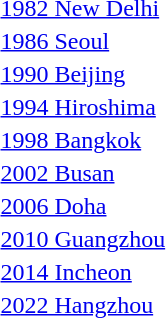<table>
<tr>
<td rowspan=2><a href='#'>1982 New Delhi</a></td>
<td rowspan=2></td>
<td rowspan=2></td>
<td></td>
</tr>
<tr>
<td></td>
</tr>
<tr>
<td rowspan=2><a href='#'>1986 Seoul</a></td>
<td rowspan=2></td>
<td rowspan=2></td>
<td></td>
</tr>
<tr>
<td></td>
</tr>
<tr>
<td rowspan=2><a href='#'>1990 Beijing</a></td>
<td rowspan=2></td>
<td rowspan=2></td>
<td></td>
</tr>
<tr>
<td></td>
</tr>
<tr>
<td rowspan=2><a href='#'>1994 Hiroshima</a></td>
<td rowspan=2></td>
<td rowspan=2></td>
<td></td>
</tr>
<tr>
<td></td>
</tr>
<tr>
<td rowspan=2><a href='#'>1998 Bangkok</a></td>
<td rowspan=2></td>
<td rowspan=2></td>
<td></td>
</tr>
<tr>
<td></td>
</tr>
<tr>
<td rowspan=2><a href='#'>2002 Busan</a></td>
<td rowspan=2></td>
<td rowspan=2></td>
<td></td>
</tr>
<tr>
<td></td>
</tr>
<tr>
<td rowspan=2><a href='#'>2006 Doha</a></td>
<td rowspan=2></td>
<td rowspan=2></td>
<td></td>
</tr>
<tr>
<td></td>
</tr>
<tr>
<td rowspan=2><a href='#'>2010 Guangzhou</a></td>
<td rowspan=2></td>
<td rowspan=2></td>
<td></td>
</tr>
<tr>
<td></td>
</tr>
<tr>
<td rowspan=2><a href='#'>2014 Incheon</a></td>
<td rowspan=2></td>
<td rowspan=2></td>
<td></td>
</tr>
<tr>
<td></td>
</tr>
<tr>
<td rowspan=2><a href='#'>2022 Hangzhou</a></td>
<td rowspan=2></td>
<td rowspan=2></td>
<td></td>
</tr>
<tr>
<td></td>
</tr>
</table>
